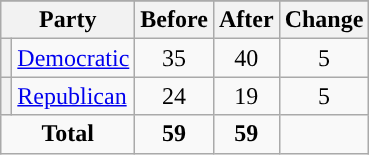<table class="wikitable" style="text-align:center;">
<tr>
</tr>
<tr>
<th colspan=2>Party</th>
<th>Before</th>
<th>After</th>
<th>Change</th>
</tr>
<tr>
<th style="background-color:"></th>
<td style="text-align:left;"><a href='#'>Democratic</a></td>
<td>35</td>
<td>40</td>
<td> 5</td>
</tr>
<tr>
<th style="background-color:"></th>
<td style="text-align:left;"><a href='#'>Republican</a></td>
<td>24</td>
<td>19</td>
<td> 5</td>
</tr>
<tr>
<td colspan=2><strong>Total</strong></td>
<td><strong>59</strong></td>
<td><strong>59</strong></td>
<td></td>
</tr>
</table>
